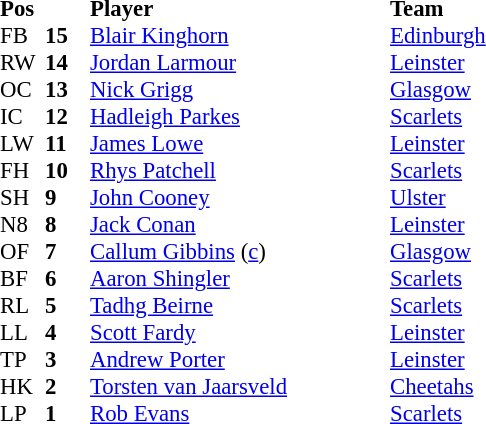<table style="font-size: 95%" cellspacing="0" cellpadding="0">
<tr>
<th width="30" align="left">Pos</th>
<th width="30"></th>
<th style="width:200px;" align="left">Player</th>
<th style="width:150px;" align="left">Team</th>
</tr>
<tr>
<td>FB</td>
<td><strong>15</strong></td>
<td> <a href='#'>Blair Kinghorn</a></td>
<td> <a href='#'>Edinburgh</a></td>
</tr>
<tr>
<td>RW</td>
<td><strong>14</strong></td>
<td> <a href='#'>Jordan Larmour</a></td>
<td> <a href='#'>Leinster</a></td>
</tr>
<tr>
<td>OC</td>
<td><strong>13</strong></td>
<td> <a href='#'>Nick Grigg</a></td>
<td> <a href='#'>Glasgow</a></td>
</tr>
<tr>
<td>IC</td>
<td><strong>12</strong></td>
<td> <a href='#'>Hadleigh Parkes</a></td>
<td> <a href='#'>Scarlets</a></td>
</tr>
<tr>
<td>LW</td>
<td><strong>11</strong></td>
<td> <a href='#'>James Lowe</a></td>
<td> <a href='#'>Leinster</a></td>
</tr>
<tr>
<td>FH</td>
<td><strong>10</strong></td>
<td> <a href='#'>Rhys Patchell</a></td>
<td> <a href='#'>Scarlets</a></td>
</tr>
<tr>
<td>SH</td>
<td><strong>9</strong></td>
<td> <a href='#'>John Cooney</a></td>
<td> <a href='#'>Ulster</a></td>
</tr>
<tr>
<td>N8</td>
<td><strong>8</strong></td>
<td> <a href='#'>Jack Conan</a></td>
<td> <a href='#'>Leinster</a></td>
</tr>
<tr>
<td>OF</td>
<td><strong>7</strong></td>
<td> <a href='#'>Callum Gibbins</a> (<a href='#'>c</a>)</td>
<td> <a href='#'>Glasgow</a></td>
</tr>
<tr>
<td>BF</td>
<td><strong>6</strong></td>
<td> <a href='#'>Aaron Shingler</a></td>
<td> <a href='#'>Scarlets</a></td>
</tr>
<tr>
<td>RL</td>
<td><strong>5</strong></td>
<td> <a href='#'>Tadhg Beirne</a></td>
<td> <a href='#'>Scarlets</a></td>
</tr>
<tr>
<td>LL</td>
<td><strong>4</strong></td>
<td> <a href='#'>Scott Fardy</a></td>
<td> <a href='#'>Leinster</a></td>
</tr>
<tr>
<td>TP</td>
<td><strong>3</strong></td>
<td> <a href='#'>Andrew Porter</a></td>
<td> <a href='#'>Leinster</a></td>
</tr>
<tr>
<td>HK</td>
<td><strong>2</strong></td>
<td> <a href='#'>Torsten van Jaarsveld</a></td>
<td> <a href='#'>Cheetahs</a></td>
</tr>
<tr>
<td>LP</td>
<td><strong>1</strong></td>
<td> <a href='#'>Rob Evans</a></td>
<td> <a href='#'>Scarlets</a></td>
</tr>
</table>
